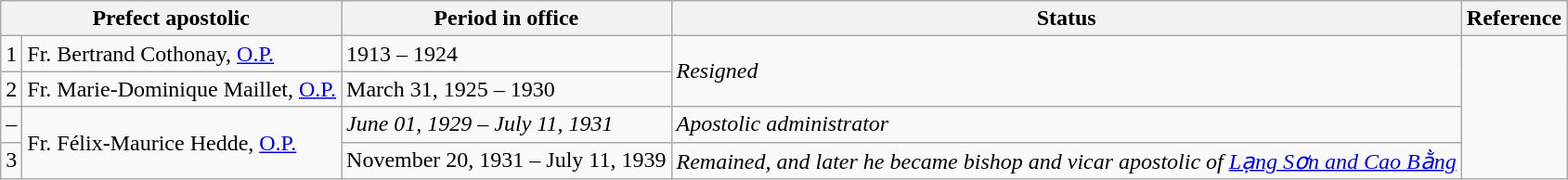<table class="wikitable">
<tr>
<th colspan="2">Prefect apostolic</th>
<th>Period in office</th>
<th>Status</th>
<th>Reference</th>
</tr>
<tr>
<td>1</td>
<td>Fr. Bertrand Cothonay, <a href='#'>O.P.</a></td>
<td>1913 – 1924</td>
<td rowspan=2><em>Resigned</em></td>
<td rowspan=4></td>
</tr>
<tr>
<td>2</td>
<td>Fr. Marie-Dominique Maillet, <a href='#'>O.P.</a></td>
<td>March 31, 1925 – 1930</td>
</tr>
<tr>
<td>–</td>
<td rowspan=2>Fr. Félix-Maurice Hedde, <a href='#'>O.P.</a></td>
<td><em>June 01, 1929 – July 11, 1931</em></td>
<td><em>Apostolic administrator</em></td>
</tr>
<tr>
<td>3</td>
<td>November 20, 1931 – July 11, 1939</td>
<td><em>Remained, and later he became bishop and vicar apostolic of <a href='#'>Lạng Sơn and Cao Bằng</a></em></td>
</tr>
</table>
